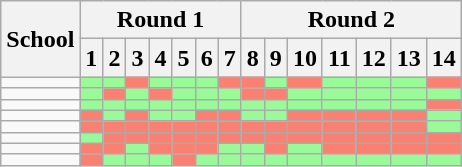<table class=wikitable>
<tr>
<th rowspan=2>School</th>
<th colspan=7>Round 1</th>
<th colspan=7>Round 2</th>
</tr>
<tr>
<th>1</th>
<th>2</th>
<th>3</th>
<th>4</th>
<th>5</th>
<th>6</th>
<th>7</th>
<th>8</th>
<th>9</th>
<th>10</th>
<th>11</th>
<th>12</th>
<th>13</th>
<th>14</th>
</tr>
<tr>
<td><strong></strong></td>
<td bgcolor="#98fb98"></td>
<td bgcolor="#98fb98"></td>
<td bgcolor=salmon></td>
<td bgcolor="#98fb98"></td>
<td bgcolor="#98fb98"></td>
<td bgcolor="#98fb98"></td>
<td bgcolor=salmon></td>
<td bgcolor=salmon></td>
<td bgcolor="#98fb98"></td>
<td bgcolor=salmon></td>
<td bgcolor="#98fb98"></td>
<td bgcolor="#98fb98"></td>
<td bgcolor="#98fb98"></td>
<td bgcolor=salmon></td>
</tr>
<tr>
<td><strong></strong></td>
<td bgcolor="#98fb98"></td>
<td bgcolor=salmon></td>
<td bgcolor="#98fb98"></td>
<td bgcolor=salmon></td>
<td bgcolor="#98fb98"></td>
<td bgcolor="#98fb98"></td>
<td bgcolor="#98fb98"></td>
<td bgcolor=salmon></td>
<td bgcolor=salmon></td>
<td bgcolor="#98fb98"></td>
<td bgcolor="#98fb98"></td>
<td bgcolor="#98fb98"></td>
<td bgcolor="#98fb98"></td>
<td bgcolor="#98fb98"></td>
</tr>
<tr>
<td><strong></strong></td>
<td bgcolor="#98fb98"></td>
<td bgcolor="#98fb98"></td>
<td bgcolor="#98FB98"></td>
<td bgcolor="#98fb98"></td>
<td bgcolor="#98fb98"></td>
<td bgcolor="#98fb98"></td>
<td bgcolor="#98fb98"></td>
<td bgcolor="#98fb98"></td>
<td bgcolor="#98fb98"></td>
<td bgcolor="#98fb98"></td>
<td bgcolor="#98fb98"></td>
<td bgcolor="#98fb98"></td>
<td bgcolor="#98fb98"></td>
<td bgcolor=salmon></td>
</tr>
<tr>
<td><strong></strong></td>
<td bgcolor=salmon></td>
<td bgcolor="#98fb98"></td>
<td bgcolor=salmon></td>
<td bgcolor="#98fb98"></td>
<td bgcolor="#98fb98"></td>
<td bgcolor=salmon></td>
<td bgcolor=salmon></td>
<td bgcolor="#98fb98"></td>
<td bgcolor="#98fb98"></td>
<td bgcolor=salmon></td>
<td bgcolor=salmon></td>
<td bgcolor=salmon></td>
<td bgcolor=salmon></td>
<td bgcolor="#98fb98"></td>
</tr>
<tr>
<td><strong></strong></td>
<td bgcolor=salmon></td>
<td bgcolor=salmon></td>
<td bgcolor=salmon></td>
<td bgcolor=salmon></td>
<td bgcolor=salmon></td>
<td bgcolor=salmon></td>
<td bgcolor=salmon></td>
<td bgcolor=salmon></td>
<td bgcolor=salmon></td>
<td bgcolor=salmon></td>
<td bgcolor=salmon></td>
<td bgcolor=salmon></td>
<td bgcolor=salmon></td>
<td bgcolor="#98fb98"></td>
</tr>
<tr>
<td><strong></strong></td>
<td bgcolor="#98fb98"></td>
<td bgcolor=salmon></td>
<td bgcolor=salmon></td>
<td bgcolor=salmon></td>
<td bgcolor=salmon></td>
<td bgcolor=salmon></td>
<td bgcolor=salmon></td>
<td bgcolor=salmon></td>
<td bgcolor=salmon></td>
<td bgcolor=salmon></td>
<td bgcolor=salmon></td>
<td bgcolor=salmon></td>
<td bgcolor=salmon></td>
<td bgcolor=salmon></td>
</tr>
<tr>
<td><strong></strong></td>
<td bgcolor=salmon></td>
<td bgcolor=salmon></td>
<td bgcolor="#98fb98"></td>
<td bgcolor=salmon></td>
<td bgcolor=salmon></td>
<td bgcolor=salmon></td>
<td bgcolor="#98fb98"></td>
<td bgcolor="#98fb98"></td>
<td bgcolor=salmon></td>
<td bgcolor="#98fb98"></td>
<td bgcolor=salmon></td>
<td bgcolor=salmon></td>
<td bgcolor=salmon></td>
<td bgcolor=salmon></td>
</tr>
<tr>
<td><strong></strong></td>
<td bgcolor=salmon></td>
<td bgcolor="#98fb98"></td>
<td bgcolor="#98fb98"></td>
<td bgcolor="#98fb98"></td>
<td bgcolor=salmon></td>
<td bgcolor="#98fb98"></td>
<td bgcolor="#98fb98"></td>
<td bgcolor="#98fb98"></td>
<td bgcolor="#98fb98"></td>
<td bgcolor="#98fb98"></td>
<td bgcolor="#98fb98"></td>
<td bgcolor="#98fb98"></td>
<td bgcolor="#98fb98"></td>
<td bgcolor="#98fb98"></td>
</tr>
</table>
